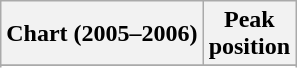<table class="wikitable sortable plainrowheaders" style="text-align:center">
<tr>
<th scope="col">Chart (2005–2006)</th>
<th scope="col">Peak<br>position</th>
</tr>
<tr>
</tr>
<tr>
</tr>
<tr>
</tr>
</table>
